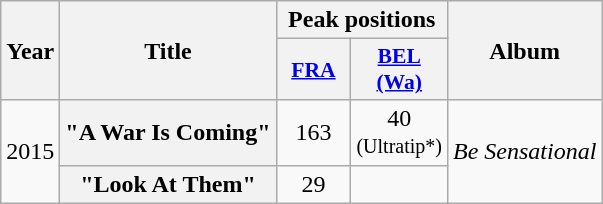<table class="wikitable plainrowheaders" style="text-align:center">
<tr>
<th scope="col" rowspan="2">Year</th>
<th scope="col" rowspan="2">Title</th>
<th scope="col" colspan="2">Peak positions</th>
<th scope="col" rowspan="2">Album</th>
</tr>
<tr>
<th scope="col" style="width:3em;font-size:90%;"><a href='#'>FRA</a><br></th>
<th scope="col" style="width:3em;font-size:90%;"><a href='#'>BEL <br>(Wa)</a><br></th>
</tr>
<tr>
<td rowspan=2>2015</td>
<th scope="row">"A War Is Coming"</th>
<td>163</td>
<td>40<br><small>(Ultratip*)</small></td>
<td rowspan=2><em>Be Sensational</em></td>
</tr>
<tr>
<th scope="row">"Look At Them"</th>
<td>29</td>
<td></td>
</tr>
</table>
